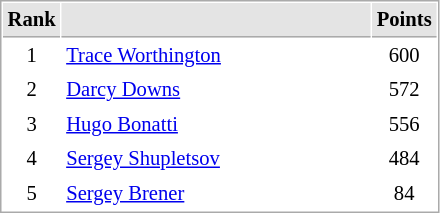<table cellspacing="1" cellpadding="3" style="border:1px solid #AAAAAA;font-size:86%">
<tr bgcolor="#E4E4E4">
<th style="border-bottom:1px solid #AAAAAA" width=10>Rank</th>
<th style="border-bottom:1px solid #AAAAAA" width=200></th>
<th style="border-bottom:1px solid #AAAAAA" width=20>Points</th>
</tr>
<tr>
<td align="center">1</td>
<td> <a href='#'>Trace Worthington</a></td>
<td align=center>600</td>
</tr>
<tr>
<td align="center">2</td>
<td> <a href='#'>Darcy Downs</a></td>
<td align=center>572</td>
</tr>
<tr>
<td align="center">3</td>
<td> <a href='#'>Hugo Bonatti</a></td>
<td align=center>556</td>
</tr>
<tr>
<td align="center">4</td>
<td> <a href='#'>Sergey Shupletsov</a></td>
<td align=center>484</td>
</tr>
<tr>
<td align="center">5</td>
<td> <a href='#'>Sergey Brener</a></td>
<td align=center>84</td>
</tr>
</table>
